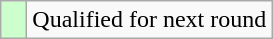<table class="wikitable">
<tr>
<td style="width:10px; background:#cfc"></td>
<td>Qualified for next round</td>
</tr>
</table>
